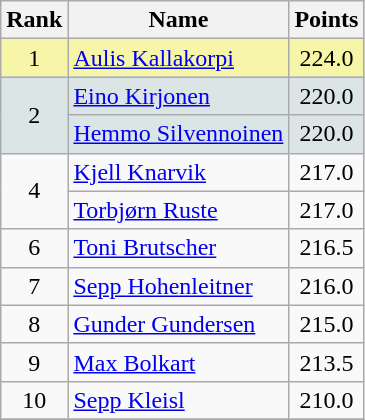<table class="wikitable sortable">
<tr>
<th align=Center>Rank</th>
<th>Name</th>
<th>Points</th>
</tr>
<tr style="background:#F7F6A8">
<td align=center>1</td>
<td> <a href='#'>Aulis Kallakorpi</a></td>
<td align=center>224.0</td>
</tr>
<tr style="background: #DCE5E5;">
<td rowspan=2 align=center>2</td>
<td> <a href='#'>Eino Kirjonen</a></td>
<td align=center>220.0</td>
</tr>
<tr style="background: #DCE5E5;">
<td> <a href='#'>Hemmo Silvennoinen</a></td>
<td align=center>220.0</td>
</tr>
<tr>
<td rowspan=2 align=center>4</td>
<td> <a href='#'>Kjell Knarvik</a></td>
<td align=center>217.0</td>
</tr>
<tr>
<td> <a href='#'>Torbjørn Ruste</a></td>
<td align=center>217.0</td>
</tr>
<tr>
<td align=center>6</td>
<td> <a href='#'>Toni Brutscher</a></td>
<td align=center>216.5</td>
</tr>
<tr>
<td align=center>7</td>
<td> <a href='#'>Sepp Hohenleitner</a></td>
<td align=center>216.0</td>
</tr>
<tr>
<td align=center>8</td>
<td> <a href='#'>Gunder Gundersen</a></td>
<td align=center>215.0</td>
</tr>
<tr>
<td align=center>9</td>
<td> <a href='#'>Max Bolkart</a></td>
<td align=center>213.5</td>
</tr>
<tr>
<td align=center>10</td>
<td> <a href='#'>Sepp Kleisl</a></td>
<td align=center>210.0</td>
</tr>
<tr>
</tr>
</table>
